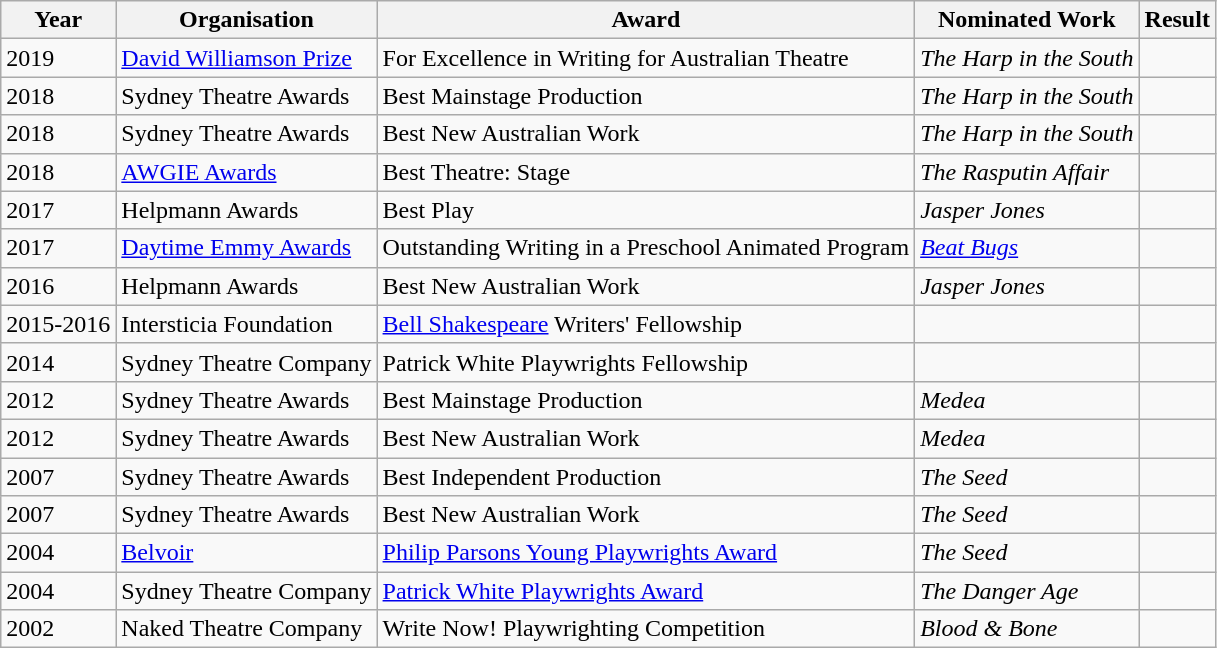<table class="wikitable sortable">
<tr>
<th>Year</th>
<th>Organisation</th>
<th>Award</th>
<th>Nominated Work</th>
<th>Result</th>
</tr>
<tr>
<td>2019</td>
<td><a href='#'>David Williamson Prize</a></td>
<td>For Excellence in Writing for Australian Theatre</td>
<td><em>The Harp in the South</em></td>
<td></td>
</tr>
<tr>
<td>2018</td>
<td>Sydney Theatre Awards</td>
<td>Best Mainstage Production</td>
<td><em>The Harp in the South</em></td>
<td></td>
</tr>
<tr>
<td>2018</td>
<td>Sydney Theatre Awards</td>
<td>Best New Australian Work</td>
<td><em>The Harp in the South</em></td>
<td></td>
</tr>
<tr>
<td>2018</td>
<td><a href='#'>AWGIE Awards</a></td>
<td>Best Theatre: Stage</td>
<td><em>The Rasputin Affair</em></td>
<td></td>
</tr>
<tr>
<td>2017</td>
<td>Helpmann Awards</td>
<td>Best Play</td>
<td><em>Jasper Jones</em></td>
<td></td>
</tr>
<tr>
<td>2017</td>
<td><a href='#'>Daytime Emmy Awards</a></td>
<td>Outstanding Writing in a Preschool Animated Program</td>
<td><em><a href='#'>Beat Bugs</a></em></td>
<td></td>
</tr>
<tr>
<td>2016</td>
<td>Helpmann Awards</td>
<td>Best New Australian Work</td>
<td><em>Jasper Jones</em></td>
<td></td>
</tr>
<tr>
<td>2015-2016</td>
<td>Intersticia Foundation</td>
<td><a href='#'>Bell Shakespeare</a> Writers' Fellowship</td>
<td></td>
<td></td>
</tr>
<tr>
<td>2014</td>
<td>Sydney Theatre Company</td>
<td>Patrick White Playwrights Fellowship</td>
<td></td>
<td></td>
</tr>
<tr>
<td>2012</td>
<td>Sydney Theatre Awards</td>
<td>Best Mainstage Production</td>
<td><em>Medea</em></td>
<td></td>
</tr>
<tr>
<td>2012</td>
<td>Sydney Theatre Awards</td>
<td>Best New Australian Work</td>
<td><em>Medea</em></td>
<td></td>
</tr>
<tr>
<td>2007</td>
<td>Sydney Theatre Awards</td>
<td>Best Independent Production</td>
<td><em>The Seed</em></td>
<td></td>
</tr>
<tr>
<td>2007</td>
<td>Sydney Theatre Awards</td>
<td>Best New Australian Work</td>
<td><em>The Seed</em></td>
<td></td>
</tr>
<tr>
<td>2004</td>
<td><a href='#'>Belvoir</a></td>
<td><a href='#'>Philip Parsons Young Playwrights Award</a></td>
<td><em>The Seed</em></td>
<td></td>
</tr>
<tr>
<td>2004</td>
<td>Sydney Theatre Company</td>
<td><a href='#'>Patrick White Playwrights Award</a></td>
<td><em>The Danger Age</em></td>
<td></td>
</tr>
<tr>
<td>2002</td>
<td>Naked Theatre Company</td>
<td>Write Now! Playwrighting Competition</td>
<td><em>Blood & Bone</em></td>
<td></td>
</tr>
</table>
